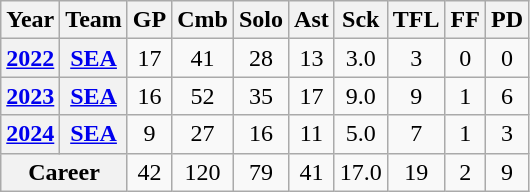<table class="wikitable" style="text-align:center;">
<tr>
<th>Year</th>
<th>Team</th>
<th>GP</th>
<th>Cmb</th>
<th>Solo</th>
<th>Ast</th>
<th>Sck</th>
<th>TFL</th>
<th>FF</th>
<th>PD</th>
</tr>
<tr>
<th><a href='#'>2022</a></th>
<th><a href='#'>SEA</a></th>
<td>17</td>
<td>41</td>
<td>28</td>
<td>13</td>
<td>3.0</td>
<td>3</td>
<td>0</td>
<td>0</td>
</tr>
<tr>
<th><a href='#'>2023</a></th>
<th><a href='#'>SEA</a></th>
<td>16</td>
<td>52</td>
<td>35</td>
<td>17</td>
<td>9.0</td>
<td>9</td>
<td>1</td>
<td>6</td>
</tr>
<tr>
<th><a href='#'>2024</a></th>
<th><a href='#'>SEA</a></th>
<td>9</td>
<td>27</td>
<td>16</td>
<td>11</td>
<td>5.0</td>
<td>7</td>
<td>1</td>
<td>3</td>
</tr>
<tr>
<th colspan="2">Career</th>
<td>42</td>
<td>120</td>
<td>79</td>
<td>41</td>
<td>17.0</td>
<td>19</td>
<td>2</td>
<td>9</td>
</tr>
</table>
